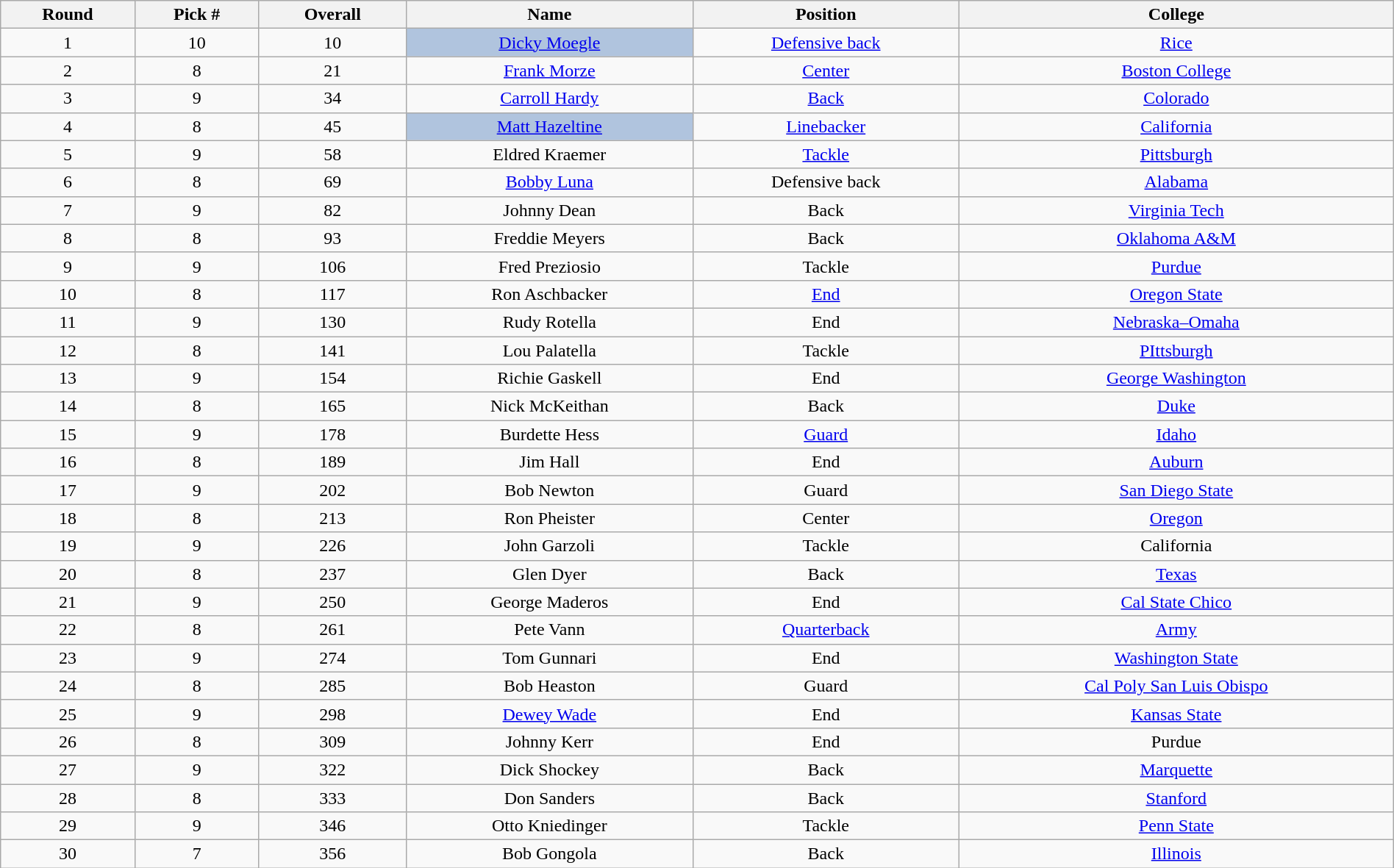<table class="wikitable sortable sortable" style="width: 100%; text-align:center">
<tr>
<th>Round</th>
<th>Pick #</th>
<th>Overall</th>
<th>Name</th>
<th>Position</th>
<th>College</th>
</tr>
<tr>
<td>1</td>
<td>10</td>
<td>10</td>
<td bgcolor=lightsteelblue><a href='#'>Dicky Moegle</a></td>
<td><a href='#'>Defensive back</a></td>
<td><a href='#'>Rice</a></td>
</tr>
<tr>
<td>2</td>
<td>8</td>
<td>21</td>
<td><a href='#'>Frank Morze</a></td>
<td><a href='#'>Center</a></td>
<td><a href='#'>Boston College</a></td>
</tr>
<tr>
<td>3</td>
<td>9</td>
<td>34</td>
<td><a href='#'>Carroll Hardy</a></td>
<td><a href='#'>Back</a></td>
<td><a href='#'>Colorado</a></td>
</tr>
<tr>
<td>4</td>
<td>8</td>
<td>45</td>
<td bgcolor=lightsteelblue><a href='#'>Matt Hazeltine</a></td>
<td><a href='#'>Linebacker</a></td>
<td><a href='#'>California</a></td>
</tr>
<tr>
<td>5</td>
<td>9</td>
<td>58</td>
<td>Eldred Kraemer</td>
<td><a href='#'>Tackle</a></td>
<td><a href='#'>Pittsburgh</a></td>
</tr>
<tr>
<td>6</td>
<td>8</td>
<td>69</td>
<td><a href='#'>Bobby Luna</a></td>
<td>Defensive back</td>
<td><a href='#'>Alabama</a></td>
</tr>
<tr>
<td>7</td>
<td>9</td>
<td>82</td>
<td>Johnny Dean</td>
<td>Back</td>
<td><a href='#'>Virginia Tech</a></td>
</tr>
<tr>
<td>8</td>
<td>8</td>
<td>93</td>
<td>Freddie Meyers</td>
<td>Back</td>
<td><a href='#'>Oklahoma A&M</a></td>
</tr>
<tr>
<td>9</td>
<td>9</td>
<td>106</td>
<td>Fred Preziosio</td>
<td>Tackle</td>
<td><a href='#'>Purdue</a></td>
</tr>
<tr>
<td>10</td>
<td>8</td>
<td>117</td>
<td>Ron Aschbacker</td>
<td><a href='#'>End</a></td>
<td><a href='#'>Oregon State</a></td>
</tr>
<tr>
<td>11</td>
<td>9</td>
<td>130</td>
<td>Rudy Rotella</td>
<td>End</td>
<td><a href='#'>Nebraska–Omaha</a></td>
</tr>
<tr>
<td>12</td>
<td>8</td>
<td>141</td>
<td>Lou Palatella</td>
<td>Tackle</td>
<td><a href='#'>PIttsburgh</a></td>
</tr>
<tr>
<td>13</td>
<td>9</td>
<td>154</td>
<td>Richie Gaskell</td>
<td>End</td>
<td><a href='#'>George Washington</a></td>
</tr>
<tr>
<td>14</td>
<td>8</td>
<td>165</td>
<td>Nick McKeithan</td>
<td>Back</td>
<td><a href='#'>Duke</a></td>
</tr>
<tr>
<td>15</td>
<td>9</td>
<td>178</td>
<td>Burdette Hess</td>
<td><a href='#'>Guard</a></td>
<td><a href='#'>Idaho</a></td>
</tr>
<tr>
<td>16</td>
<td>8</td>
<td>189</td>
<td>Jim Hall</td>
<td>End</td>
<td><a href='#'>Auburn</a></td>
</tr>
<tr>
<td>17</td>
<td>9</td>
<td>202</td>
<td>Bob Newton</td>
<td>Guard</td>
<td><a href='#'>San Diego State</a></td>
</tr>
<tr>
<td>18</td>
<td>8</td>
<td>213</td>
<td>Ron Pheister</td>
<td>Center</td>
<td><a href='#'>Oregon</a></td>
</tr>
<tr>
<td>19</td>
<td>9</td>
<td>226</td>
<td>John Garzoli</td>
<td>Tackle</td>
<td>California</td>
</tr>
<tr>
<td>20</td>
<td>8</td>
<td>237</td>
<td>Glen Dyer</td>
<td>Back</td>
<td><a href='#'>Texas</a></td>
</tr>
<tr>
<td>21</td>
<td>9</td>
<td>250</td>
<td>George Maderos</td>
<td>End</td>
<td><a href='#'>Cal State Chico</a></td>
</tr>
<tr>
<td>22</td>
<td>8</td>
<td>261</td>
<td>Pete Vann</td>
<td><a href='#'>Quarterback</a></td>
<td><a href='#'>Army</a></td>
</tr>
<tr>
<td>23</td>
<td>9</td>
<td>274</td>
<td>Tom Gunnari</td>
<td>End</td>
<td><a href='#'>Washington State</a></td>
</tr>
<tr>
<td>24</td>
<td>8</td>
<td>285</td>
<td>Bob Heaston</td>
<td>Guard</td>
<td><a href='#'>Cal Poly San Luis Obispo</a></td>
</tr>
<tr>
<td>25</td>
<td>9</td>
<td>298</td>
<td><a href='#'>Dewey Wade</a></td>
<td>End</td>
<td><a href='#'>Kansas State</a></td>
</tr>
<tr>
<td>26</td>
<td>8</td>
<td>309</td>
<td>Johnny Kerr</td>
<td>End</td>
<td>Purdue</td>
</tr>
<tr>
<td>27</td>
<td>9</td>
<td>322</td>
<td>Dick Shockey</td>
<td>Back</td>
<td><a href='#'>Marquette</a></td>
</tr>
<tr>
<td>28</td>
<td>8</td>
<td>333</td>
<td>Don Sanders</td>
<td>Back</td>
<td><a href='#'>Stanford</a></td>
</tr>
<tr>
<td>29</td>
<td>9</td>
<td>346</td>
<td>Otto Kniedinger</td>
<td>Tackle</td>
<td><a href='#'>Penn State</a></td>
</tr>
<tr>
<td>30</td>
<td>7</td>
<td>356</td>
<td>Bob Gongola</td>
<td>Back</td>
<td><a href='#'>Illinois</a></td>
</tr>
</table>
